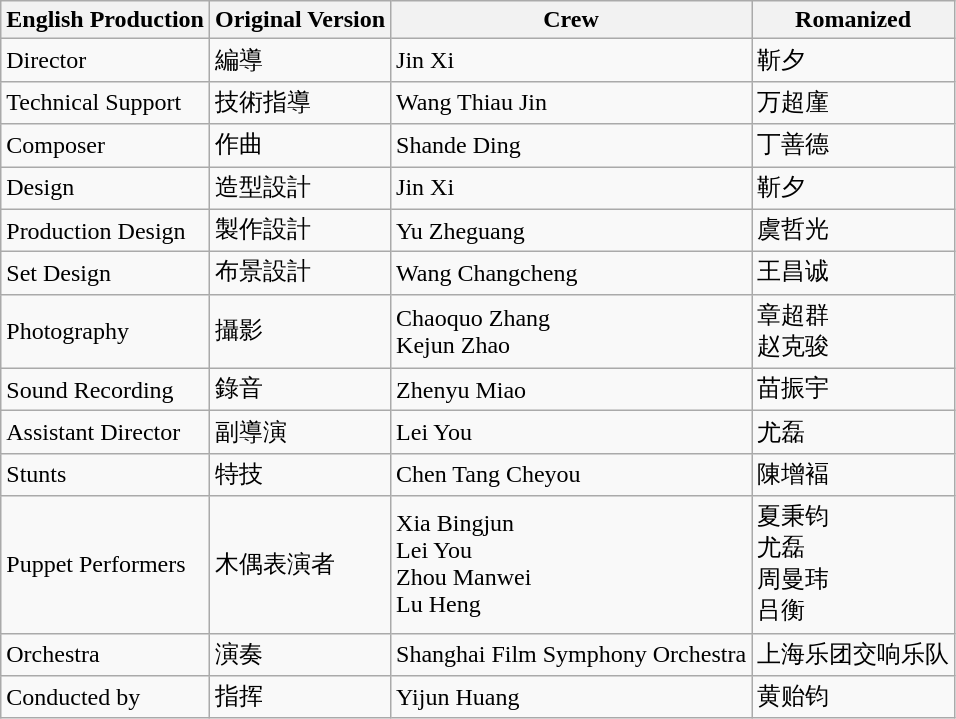<table class="wikitable">
<tr>
<th>English Production</th>
<th>Original Version</th>
<th>Crew</th>
<th>Romanized</th>
</tr>
<tr>
<td>Director</td>
<td>編導</td>
<td>Jin Xi</td>
<td>靳夕</td>
</tr>
<tr>
<td>Technical Support</td>
<td>技術指導</td>
<td>Wang Thiau Jin</td>
<td>万超廑</td>
</tr>
<tr>
<td>Composer</td>
<td>作曲</td>
<td>Shande Ding</td>
<td>丁善德</td>
</tr>
<tr>
<td>Design</td>
<td>造型設計</td>
<td>Jin Xi</td>
<td>靳夕</td>
</tr>
<tr>
<td>Production Design</td>
<td>製作設計</td>
<td>Yu Zheguang</td>
<td>虞哲光</td>
</tr>
<tr>
<td>Set Design</td>
<td>布景設計</td>
<td>Wang Changcheng</td>
<td>王昌诚</td>
</tr>
<tr>
<td>Photography</td>
<td>攝影</td>
<td>Chaoquo Zhang<br>Kejun Zhao</td>
<td>章超群<br>赵克骏</td>
</tr>
<tr>
<td>Sound Recording</td>
<td>錄音</td>
<td>Zhenyu Miao</td>
<td>苗振宇</td>
</tr>
<tr>
<td>Assistant Director</td>
<td>副導演</td>
<td>Lei You</td>
<td>尤磊</td>
</tr>
<tr>
<td>Stunts</td>
<td>特技</td>
<td>Chen Tang Cheyou</td>
<td>陳增褔</td>
</tr>
<tr>
<td>Puppet Performers</td>
<td>木偶表演者</td>
<td>Xia Bingjun<br>Lei You<br>Zhou Manwei<br>Lu Heng</td>
<td>夏秉钧<br>尤磊<br>周曼玮<br>吕衡</td>
</tr>
<tr>
<td>Orchestra</td>
<td>演奏</td>
<td>Shanghai Film Symphony Orchestra</td>
<td>上海乐团交响乐队</td>
</tr>
<tr>
<td>Conducted by</td>
<td>指挥</td>
<td>Yijun Huang</td>
<td>黄贻钧</td>
</tr>
</table>
